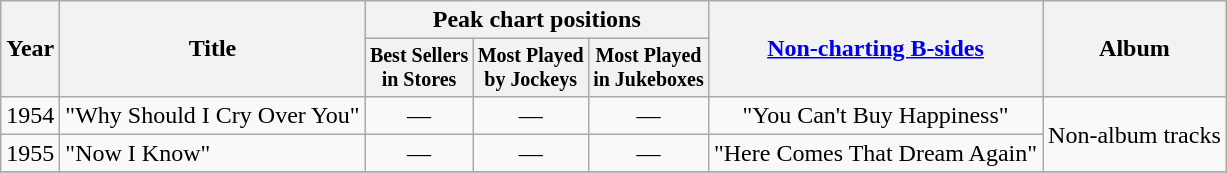<table class="wikitable" style=text-align:center;>
<tr>
<th rowspan="2">Year</th>
<th rowspan="2">Title</th>
<th colspan="3">Peak chart positions</th>
<th rowspan="2"><a href='#'>Non-charting B-sides</a></th>
<th rowspan="2">Album</th>
</tr>
<tr style="font-size:smaller;">
<th align=centre>Best Sellers<br>in Stores</th>
<th align=centre>Most Played<br>by Jockeys</th>
<th align=centre>Most Played<br>in Jukeboxes</th>
</tr>
<tr>
<td>1954</td>
<td align=left>"Why Should I Cry Over You"</td>
<td>—</td>
<td>—</td>
<td>—</td>
<td>"You Can't Buy Happiness"</td>
<td rowspan="2" align=center>Non-album tracks</td>
</tr>
<tr>
<td>1955</td>
<td align=left>"Now I Know"</td>
<td>—</td>
<td>—</td>
<td>—</td>
<td>"Here Comes That Dream Again"</td>
</tr>
<tr>
</tr>
</table>
